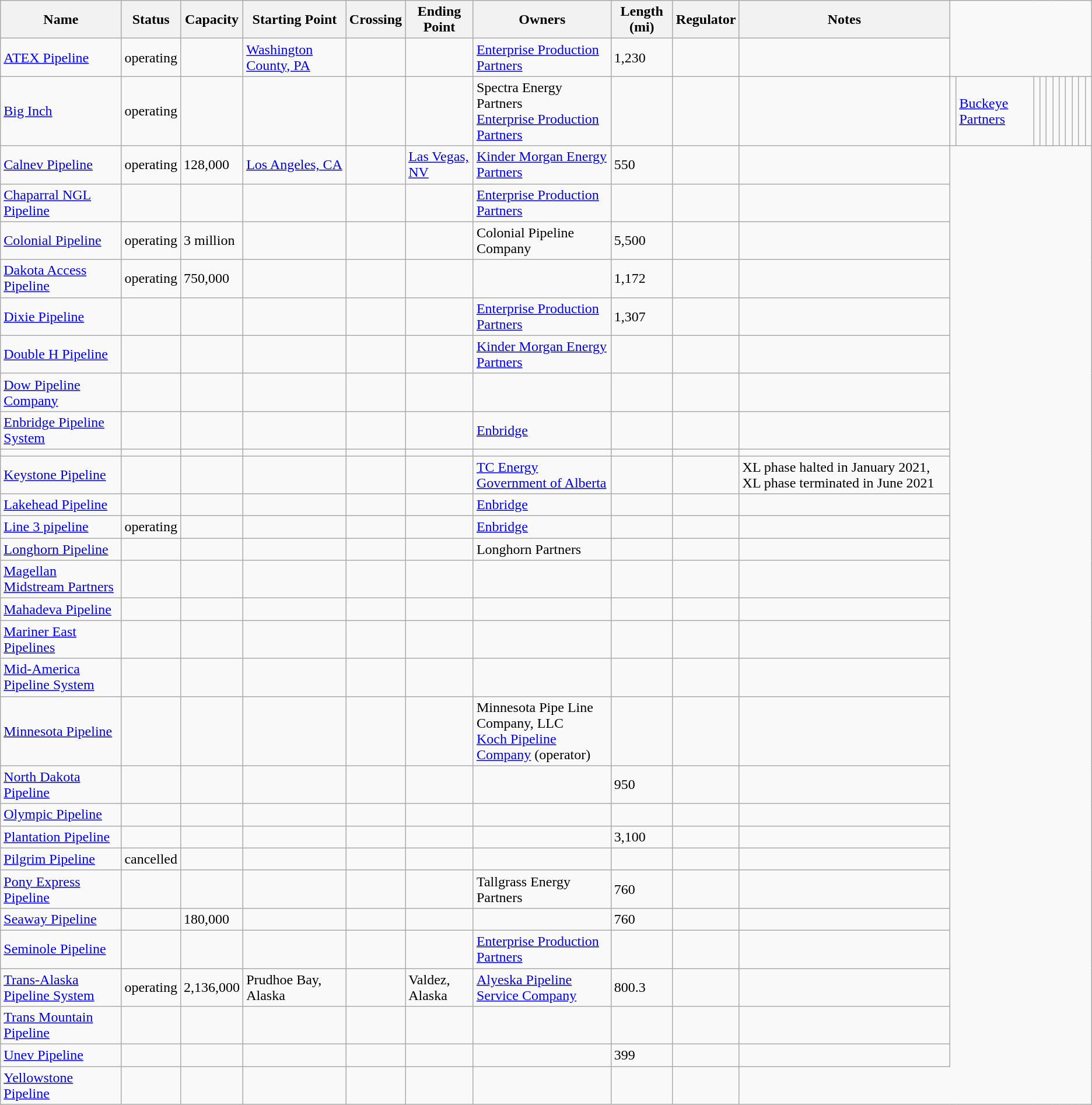<table class="wikitable">
<tr>
<th>Name</th>
<th>Status</th>
<th>Capacity</th>
<th>Starting Point</th>
<th>Crossing</th>
<th>Ending Point</th>
<th>Owners</th>
<th>Length (mi)</th>
<th>Regulator</th>
<th>Notes</th>
</tr>
<tr>
<td><a href='#'>ATEX Pipeline</a></td>
<td>operating</td>
<td></td>
<td><a href='#'>Washington County, PA</a></td>
<td></td>
<td></td>
<td><a href='#'>Enterprise Production Partners</a></td>
<td>1,230</td>
<td></td>
<td></td>
</tr>
<tr>
<td><a href='#'>Big Inch</a></td>
<td>operating</td>
<td></td>
<td></td>
<td></td>
<td></td>
<td>Spectra Energy Partners<br><a href='#'>Enterprise Production Partners</a></td>
<td></td>
<td></td>
<td></td>
<td></td>
<td><a href='#'>Buckeye Partners</a></td>
<td></td>
<td></td>
<td></td>
<td></td>
<td></td>
<td></td>
<td></td>
<td></td>
<td></td>
</tr>
<tr>
<td><a href='#'>Calnev Pipeline</a></td>
<td>operating</td>
<td>128,000</td>
<td><a href='#'>Los Angeles, CA</a></td>
<td></td>
<td><a href='#'>Las Vegas, NV</a></td>
<td><a href='#'>Kinder Morgan Energy Partners</a></td>
<td>550</td>
<td></td>
<td></td>
</tr>
<tr>
<td><a href='#'>Chaparral NGL Pipeline</a></td>
<td></td>
<td></td>
<td></td>
<td></td>
<td></td>
<td><a href='#'>Enterprise Production Partners</a></td>
<td></td>
<td></td>
<td></td>
</tr>
<tr>
<td><a href='#'>Colonial Pipeline</a></td>
<td>operating</td>
<td>3 million</td>
<td></td>
<td></td>
<td></td>
<td>Colonial Pipeline Company</td>
<td>5,500</td>
<td></td>
<td></td>
</tr>
<tr>
<td><a href='#'>Dakota Access Pipeline</a></td>
<td>operating</td>
<td>750,000</td>
<td></td>
<td></td>
<td></td>
<td></td>
<td>1,172</td>
<td></td>
<td></td>
</tr>
<tr>
<td><a href='#'>Dixie Pipeline</a></td>
<td></td>
<td></td>
<td></td>
<td></td>
<td></td>
<td><a href='#'>Enterprise Production Partners</a></td>
<td>1,307</td>
<td></td>
<td></td>
</tr>
<tr>
<td><a href='#'>Double H Pipeline</a></td>
<td></td>
<td></td>
<td></td>
<td></td>
<td></td>
<td><a href='#'>Kinder Morgan Energy Partners</a></td>
<td></td>
<td></td>
<td></td>
</tr>
<tr>
<td><a href='#'>Dow Pipeline Company</a></td>
<td></td>
<td></td>
<td></td>
<td></td>
<td></td>
<td></td>
<td></td>
<td></td>
<td></td>
</tr>
<tr>
<td><a href='#'>Enbridge Pipeline System</a></td>
<td></td>
<td></td>
<td></td>
<td></td>
<td></td>
<td><a href='#'>Enbridge</a></td>
<td></td>
<td></td>
<td></td>
</tr>
<tr>
<td></td>
<td></td>
<td></td>
<td></td>
<td></td>
<td></td>
<td></td>
<td></td>
<td></td>
<td></td>
</tr>
<tr>
<td><a href='#'>Keystone Pipeline</a></td>
<td></td>
<td></td>
<td></td>
<td></td>
<td></td>
<td><a href='#'>TC Energy</a><br><a href='#'>Government of Alberta</a></td>
<td></td>
<td></td>
<td>XL phase halted in January 2021, XL phase terminated in June 2021</td>
</tr>
<tr>
<td><a href='#'>Lakehead Pipeline</a></td>
<td></td>
<td></td>
<td></td>
<td></td>
<td></td>
<td><a href='#'>Enbridge</a></td>
<td></td>
<td></td>
<td></td>
</tr>
<tr>
<td><a href='#'>Line 3 pipeline</a></td>
<td>operating</td>
<td></td>
<td></td>
<td></td>
<td></td>
<td><a href='#'>Enbridge</a></td>
<td></td>
<td></td>
<td></td>
</tr>
<tr>
<td><a href='#'>Longhorn Pipeline</a></td>
<td></td>
<td></td>
<td></td>
<td></td>
<td></td>
<td>Longhorn Partners</td>
<td></td>
<td></td>
<td></td>
</tr>
<tr>
<td><a href='#'>Magellan Midstream Partners</a></td>
<td></td>
<td></td>
<td></td>
<td></td>
<td></td>
<td></td>
<td></td>
<td></td>
<td></td>
</tr>
<tr>
<td><a href='#'>Mahadeva Pipeline</a></td>
<td></td>
<td></td>
<td></td>
<td></td>
<td></td>
<td></td>
<td></td>
<td></td>
<td></td>
</tr>
<tr>
<td><a href='#'>Mariner East Pipelines</a></td>
<td></td>
<td></td>
<td></td>
<td></td>
<td></td>
<td></td>
<td></td>
<td></td>
<td></td>
</tr>
<tr>
<td><a href='#'>Mid-America Pipeline System</a></td>
<td></td>
<td></td>
<td></td>
<td></td>
<td></td>
<td></td>
<td></td>
<td></td>
<td></td>
</tr>
<tr>
<td><a href='#'>Minnesota Pipeline</a></td>
<td></td>
<td></td>
<td></td>
<td></td>
<td></td>
<td>Minnesota Pipe Line Company, LLC<br><a href='#'>Koch Pipeline Company</a> (operator)</td>
<td></td>
<td></td>
<td></td>
</tr>
<tr>
<td><a href='#'>North Dakota Pipeline</a></td>
<td></td>
<td></td>
<td></td>
<td></td>
<td></td>
<td></td>
<td>950</td>
<td></td>
<td></td>
</tr>
<tr>
<td><a href='#'>Olympic Pipeline</a></td>
<td></td>
<td></td>
<td></td>
<td></td>
<td></td>
<td></td>
<td></td>
<td></td>
<td></td>
</tr>
<tr>
<td><a href='#'>Plantation Pipeline</a></td>
<td></td>
<td></td>
<td></td>
<td></td>
<td></td>
<td></td>
<td>3,100</td>
<td></td>
<td></td>
</tr>
<tr>
<td><a href='#'>Pilgrim Pipeline</a></td>
<td>cancelled</td>
<td></td>
<td></td>
<td></td>
<td></td>
<td></td>
<td></td>
<td></td>
<td></td>
</tr>
<tr>
<td><a href='#'>Pony Express Pipeline</a></td>
<td></td>
<td></td>
<td></td>
<td></td>
<td></td>
<td>Tallgrass Energy Partners</td>
<td>760</td>
<td></td>
<td></td>
</tr>
<tr>
<td><a href='#'>Seaway Pipeline</a></td>
<td></td>
<td>180,000</td>
<td></td>
<td></td>
<td></td>
<td></td>
<td>760</td>
<td></td>
<td></td>
</tr>
<tr>
<td><a href='#'>Seminole Pipeline</a></td>
<td></td>
<td></td>
<td></td>
<td></td>
<td></td>
<td><a href='#'>Enterprise Production Partners</a></td>
<td></td>
<td></td>
<td></td>
</tr>
<tr>
<td><a href='#'>Trans-Alaska Pipeline System</a></td>
<td>operating</td>
<td>2,136,000</td>
<td>Prudhoe Bay, Alaska</td>
<td></td>
<td>Valdez, Alaska</td>
<td><a href='#'>Alyeska Pipeline Service Company</a></td>
<td>800.3</td>
<td></td>
<td></td>
</tr>
<tr>
<td><a href='#'>Trans Mountain Pipeline</a></td>
<td></td>
<td></td>
<td></td>
<td></td>
<td></td>
<td></td>
<td></td>
<td></td>
<td></td>
</tr>
<tr>
<td><a href='#'>Unev Pipeline</a></td>
<td></td>
<td></td>
<td></td>
<td></td>
<td></td>
<td></td>
<td>399</td>
<td></td>
<td></td>
</tr>
<tr>
<td><a href='#'>Yellowstone Pipeline</a></td>
<td></td>
<td></td>
<td></td>
<td></td>
<td></td>
<td></td>
<td></td>
<td></td>
</tr>
</table>
